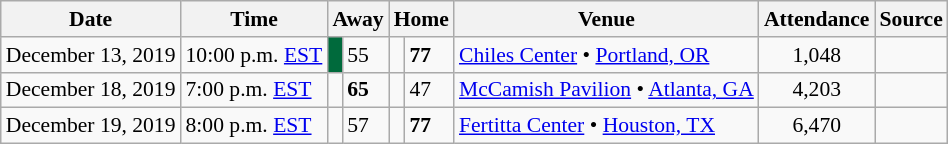<table class="wikitable" style="font-size:90%">
<tr>
<th>Date</th>
<th>Time</th>
<th colspan=2>Away</th>
<th colspan=2>Home</th>
<th>Venue</th>
<th>Attendance</th>
<th>Source</th>
</tr>
<tr>
<td>December 13, 2019</td>
<td>10:00 p.m. <a href='#'>EST</a></td>
<td style="background:#006a3c"></td>
<td>55</td>
<td style=><strong></strong></td>
<td><strong>77</strong></td>
<td><a href='#'>Chiles Center</a> • <a href='#'>Portland, OR</a></td>
<td style="text-align:center">1,048</td>
<td></td>
</tr>
<tr>
<td>December 18, 2019</td>
<td>7:00 p.m. <a href='#'>EST</a></td>
<td style=><strong></strong></td>
<td><strong>65</strong></td>
<td style=></td>
<td>47</td>
<td><a href='#'>McCamish Pavilion</a> • <a href='#'>Atlanta, GA</a></td>
<td style="text-align:center">4,203</td>
<td></td>
</tr>
<tr>
<td>December 19, 2019</td>
<td>8:00 p.m. <a href='#'>EST</a></td>
<td style=></td>
<td>57</td>
<td style=><strong></strong></td>
<td><strong>77</strong></td>
<td><a href='#'>Fertitta Center</a> • <a href='#'>Houston, TX</a></td>
<td style="text-align:center">6,470</td>
<td></td>
</tr>
</table>
